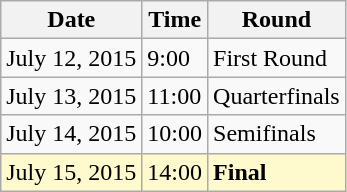<table class="wikitable">
<tr>
<th>Date</th>
<th>Time</th>
<th>Round</th>
</tr>
<tr>
<td>July 12, 2015</td>
<td>9:00</td>
<td>First Round</td>
</tr>
<tr>
<td>July 13, 2015</td>
<td>11:00</td>
<td>Quarterfinals</td>
</tr>
<tr>
<td>July 14, 2015</td>
<td>10:00</td>
<td>Semifinals</td>
</tr>
<tr style=background:lemonchiffon>
<td>July 15, 2015</td>
<td>14:00</td>
<td><strong>Final</strong></td>
</tr>
</table>
